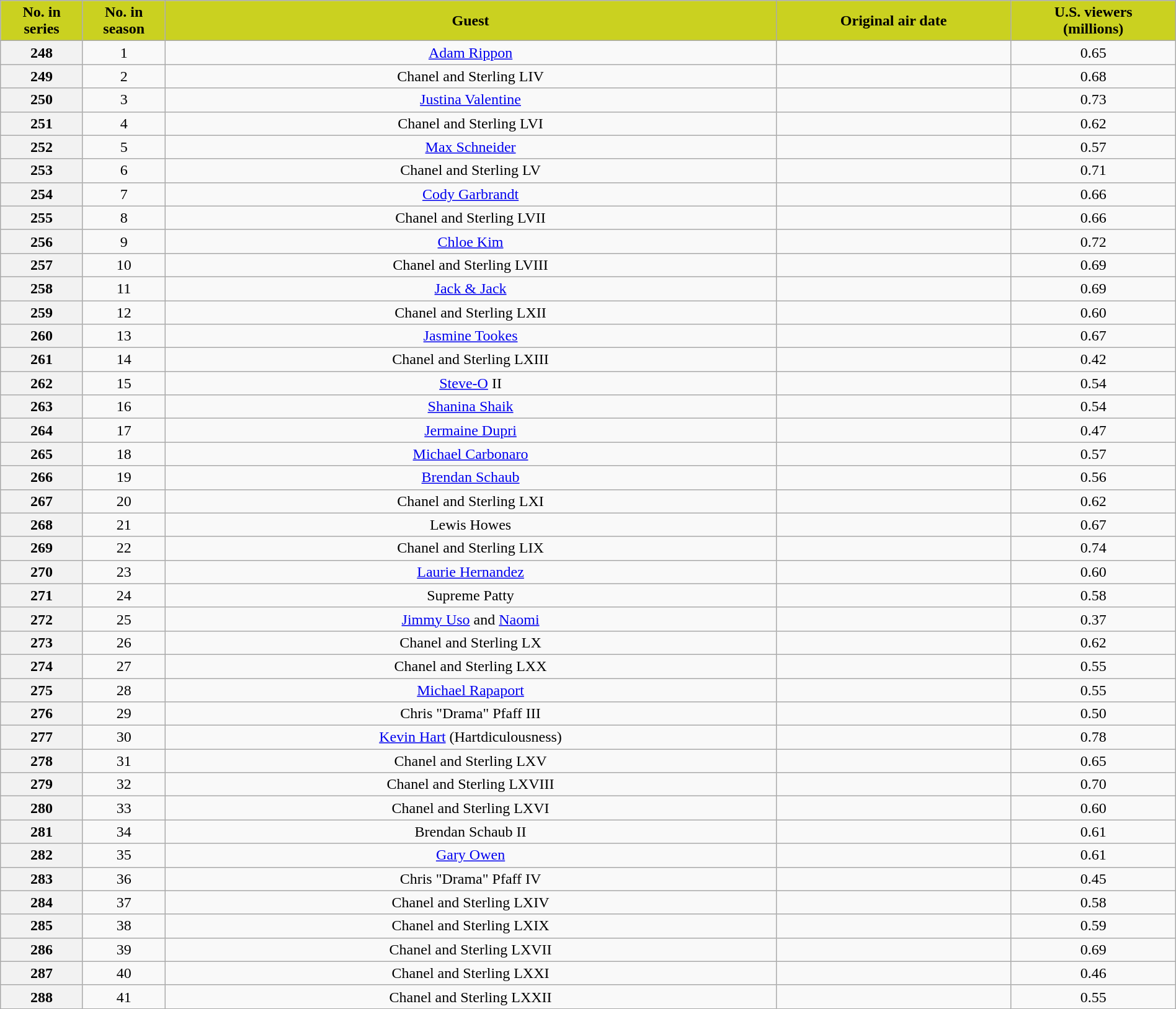<table class="wikitable plainrowheaders" style="width:100%;text-align: center">
<tr>
<th scope="col" style="background-color: #CAD120; color: black;" width=7%>No. in<br>series</th>
<th scope="col" style="background-color: #CAD120; color: black;" width=7%>No. in<br>season</th>
<th scope="col" style="background-color: #CAD120; color: black;">Guest</th>
<th scope="col" style="background-color: #CAD120; color: black;" width=20%>Original air date</th>
<th scope="col" style="background-color: #CAD120; color: black;" width=14%>U.S. viewers<br>(millions)</th>
</tr>
<tr>
<th>248</th>
<td>1</td>
<td><a href='#'>Adam Rippon</a></td>
<td></td>
<td>0.65</td>
</tr>
<tr>
<th>249</th>
<td>2</td>
<td>Chanel and Sterling LIV</td>
<td></td>
<td>0.68</td>
</tr>
<tr>
<th>250</th>
<td>3</td>
<td><a href='#'>Justina Valentine</a></td>
<td></td>
<td>0.73</td>
</tr>
<tr>
<th>251</th>
<td>4</td>
<td>Chanel and Sterling LVI</td>
<td></td>
<td>0.62</td>
</tr>
<tr>
<th>252</th>
<td>5</td>
<td><a href='#'>Max Schneider</a></td>
<td></td>
<td>0.57</td>
</tr>
<tr>
<th>253</th>
<td>6</td>
<td>Chanel and Sterling LV</td>
<td></td>
<td>0.71</td>
</tr>
<tr>
<th>254</th>
<td>7</td>
<td><a href='#'>Cody Garbrandt</a></td>
<td></td>
<td>0.66</td>
</tr>
<tr>
<th>255</th>
<td>8</td>
<td>Chanel and Sterling LVII</td>
<td></td>
<td>0.66</td>
</tr>
<tr>
<th>256</th>
<td>9</td>
<td><a href='#'>Chloe Kim</a></td>
<td></td>
<td>0.72</td>
</tr>
<tr>
<th>257</th>
<td>10</td>
<td>Chanel and Sterling LVIII</td>
<td></td>
<td>0.69</td>
</tr>
<tr>
<th>258</th>
<td>11</td>
<td><a href='#'>Jack & Jack</a></td>
<td></td>
<td>0.69</td>
</tr>
<tr>
<th>259</th>
<td>12</td>
<td>Chanel and Sterling LXII</td>
<td></td>
<td>0.60</td>
</tr>
<tr>
<th>260</th>
<td>13</td>
<td><a href='#'>Jasmine Tookes</a></td>
<td></td>
<td>0.67</td>
</tr>
<tr>
<th>261</th>
<td>14</td>
<td>Chanel and Sterling LXIII</td>
<td></td>
<td>0.42</td>
</tr>
<tr>
<th>262</th>
<td>15</td>
<td><a href='#'>Steve-O</a> II</td>
<td></td>
<td>0.54</td>
</tr>
<tr>
<th>263</th>
<td>16</td>
<td><a href='#'>Shanina Shaik</a></td>
<td></td>
<td>0.54</td>
</tr>
<tr>
<th>264</th>
<td>17</td>
<td><a href='#'>Jermaine Dupri</a></td>
<td></td>
<td>0.47</td>
</tr>
<tr>
<th>265</th>
<td>18</td>
<td><a href='#'>Michael Carbonaro</a></td>
<td></td>
<td>0.57</td>
</tr>
<tr>
<th>266</th>
<td>19</td>
<td><a href='#'>Brendan Schaub</a></td>
<td></td>
<td>0.56</td>
</tr>
<tr>
<th>267</th>
<td>20</td>
<td>Chanel and Sterling LXI</td>
<td></td>
<td>0.62</td>
</tr>
<tr>
<th>268</th>
<td>21</td>
<td>Lewis Howes</td>
<td></td>
<td>0.67</td>
</tr>
<tr>
<th>269</th>
<td>22</td>
<td>Chanel and Sterling LIX</td>
<td></td>
<td>0.74</td>
</tr>
<tr>
<th>270</th>
<td>23</td>
<td><a href='#'>Laurie Hernandez</a></td>
<td></td>
<td>0.60</td>
</tr>
<tr>
<th>271</th>
<td>24</td>
<td>Supreme Patty</td>
<td></td>
<td>0.58</td>
</tr>
<tr>
<th>272</th>
<td>25</td>
<td><a href='#'>Jimmy Uso</a> and <a href='#'>Naomi</a></td>
<td></td>
<td>0.37</td>
</tr>
<tr>
<th>273</th>
<td>26</td>
<td>Chanel and Sterling LX</td>
<td></td>
<td>0.62</td>
</tr>
<tr>
<th>274</th>
<td>27</td>
<td>Chanel and Sterling LXX</td>
<td></td>
<td>0.55</td>
</tr>
<tr>
<th>275</th>
<td>28</td>
<td><a href='#'>Michael Rapaport</a></td>
<td></td>
<td>0.55</td>
</tr>
<tr>
<th>276</th>
<td>29</td>
<td>Chris "Drama" Pfaff III</td>
<td></td>
<td>0.50</td>
</tr>
<tr>
<th>277</th>
<td>30</td>
<td><a href='#'>Kevin Hart</a> (Hartdiculousness)</td>
<td></td>
<td>0.78</td>
</tr>
<tr>
<th>278</th>
<td>31</td>
<td>Chanel and Sterling LXV</td>
<td></td>
<td>0.65</td>
</tr>
<tr>
<th>279</th>
<td>32</td>
<td>Chanel and Sterling LXVIII</td>
<td></td>
<td>0.70</td>
</tr>
<tr>
<th>280</th>
<td>33</td>
<td>Chanel and Sterling LXVI</td>
<td></td>
<td>0.60</td>
</tr>
<tr>
<th>281</th>
<td>34</td>
<td>Brendan Schaub II</td>
<td></td>
<td>0.61</td>
</tr>
<tr>
<th>282</th>
<td>35</td>
<td><a href='#'>Gary Owen</a></td>
<td></td>
<td>0.61</td>
</tr>
<tr>
<th>283</th>
<td>36</td>
<td>Chris "Drama" Pfaff IV</td>
<td></td>
<td>0.45</td>
</tr>
<tr>
<th>284</th>
<td>37</td>
<td>Chanel and Sterling LXIV</td>
<td></td>
<td>0.58</td>
</tr>
<tr>
<th>285</th>
<td>38</td>
<td>Chanel and Sterling LXIX</td>
<td></td>
<td>0.59</td>
</tr>
<tr>
<th>286</th>
<td>39</td>
<td>Chanel and Sterling LXVII</td>
<td></td>
<td>0.69</td>
</tr>
<tr>
<th>287</th>
<td>40</td>
<td>Chanel and Sterling LXXI</td>
<td></td>
<td>0.46</td>
</tr>
<tr>
<th>288</th>
<td>41</td>
<td>Chanel and Sterling LXXII</td>
<td></td>
<td>0.55</td>
</tr>
</table>
